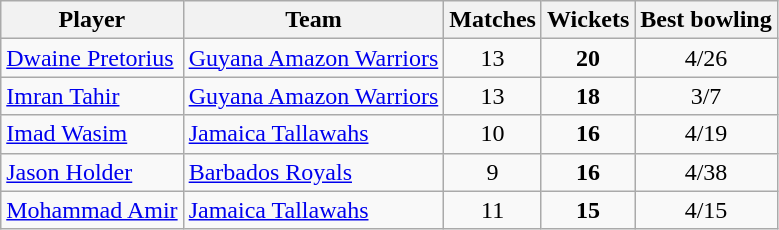<table class="wikitable" style="text-align: center;">
<tr>
<th>Player</th>
<th>Team</th>
<th>Matches</th>
<th>Wickets</th>
<th>Best bowling</th>
</tr>
<tr>
<td style="text-align:left"><a href='#'>Dwaine Pretorius</a></td>
<td style="text-align:left"><a href='#'>Guyana Amazon Warriors</a></td>
<td>13</td>
<td><strong>20</strong></td>
<td>4/26</td>
</tr>
<tr>
<td style="text-align:left"><a href='#'>Imran Tahir</a></td>
<td style="text-align:left"><a href='#'>Guyana Amazon Warriors</a></td>
<td>13</td>
<td><strong>18</strong></td>
<td>3/7</td>
</tr>
<tr>
<td style="text-align:left"><a href='#'>Imad Wasim</a></td>
<td style="text-align:left"><a href='#'>Jamaica Tallawahs</a></td>
<td>10</td>
<td><strong>16</strong></td>
<td>4/19</td>
</tr>
<tr>
<td style="text-align:left"><a href='#'>Jason Holder</a></td>
<td style="text-align:left"><a href='#'>Barbados Royals</a></td>
<td>9</td>
<td><strong>16</strong></td>
<td>4/38</td>
</tr>
<tr>
<td style="text-align:left"><a href='#'>Mohammad Amir</a></td>
<td style="text-align:left"><a href='#'>Jamaica Tallawahs</a></td>
<td>11</td>
<td><strong>15</strong></td>
<td>4/15</td>
</tr>
</table>
